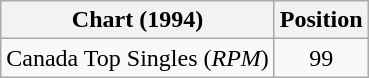<table class="wikitable sortable">
<tr>
<th>Chart (1994)</th>
<th>Position</th>
</tr>
<tr>
<td align="left">Canada Top Singles (<em>RPM</em>)</td>
<td align="center">99</td>
</tr>
</table>
